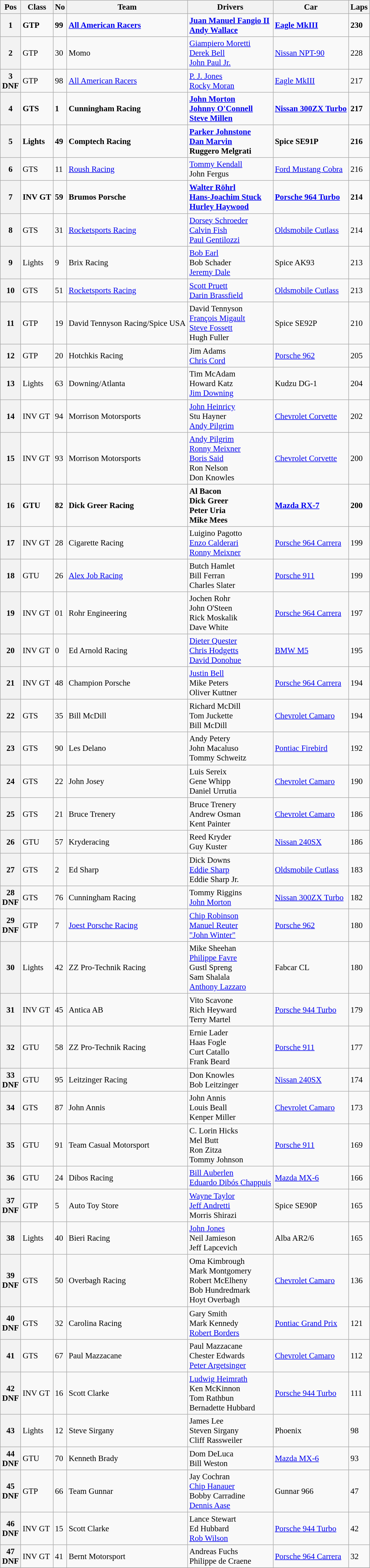<table class="wikitable" style="font-size: 95%;">
<tr>
<th>Pos</th>
<th>Class</th>
<th>No</th>
<th>Team</th>
<th>Drivers</th>
<th>Car</th>
<th>Laps</th>
</tr>
<tr style="font-weight:bold">
<th>1</th>
<td>GTP</td>
<td>99</td>
<td> <a href='#'>All American Racers</a></td>
<td> <a href='#'>Juan Manuel Fangio II</a><br> <a href='#'>Andy Wallace</a></td>
<td><a href='#'>Eagle MkIII</a></td>
<td>230</td>
</tr>
<tr>
<th>2</th>
<td>GTP</td>
<td>30</td>
<td> Momo</td>
<td> <a href='#'>Giampiero Moretti</a><br> <a href='#'>Derek Bell</a><br> <a href='#'>John Paul Jr.</a></td>
<td><a href='#'>Nissan NPT-90</a></td>
<td>228</td>
</tr>
<tr>
<th>3<br>DNF</th>
<td>GTP</td>
<td>98</td>
<td> <a href='#'>All American Racers</a></td>
<td> <a href='#'>P. J. Jones</a><br> <a href='#'>Rocky Moran</a></td>
<td><a href='#'>Eagle MkIII</a></td>
<td>217</td>
</tr>
<tr style="font-weight:bold">
<th>4</th>
<td>GTS</td>
<td>1</td>
<td> Cunningham Racing</td>
<td> <a href='#'>John Morton</a><br> <a href='#'>Johnny O'Connell</a><br> <a href='#'>Steve Millen</a></td>
<td><a href='#'>Nissan 300ZX Turbo</a></td>
<td>217</td>
</tr>
<tr style="font-weight:bold">
<th>5</th>
<td>Lights</td>
<td>49</td>
<td> Comptech Racing</td>
<td> <a href='#'>Parker Johnstone</a><br> <a href='#'>Dan Marvin</a><br> Ruggero Melgrati</td>
<td>Spice SE91P</td>
<td>216</td>
</tr>
<tr>
<th>6</th>
<td>GTS</td>
<td>11</td>
<td> <a href='#'>Roush Racing</a></td>
<td> <a href='#'>Tommy Kendall</a><br> John Fergus</td>
<td><a href='#'>Ford Mustang Cobra</a></td>
<td>216</td>
</tr>
<tr style="font-weight:bold">
<th>7</th>
<td>INV GT</td>
<td>59</td>
<td> Brumos Porsche</td>
<td> <a href='#'>Walter Röhrl</a><br> <a href='#'>Hans-Joachim Stuck</a><br> <a href='#'>Hurley Haywood</a></td>
<td><a href='#'>Porsche 964 Turbo</a></td>
<td>214</td>
</tr>
<tr>
<th>8</th>
<td>GTS</td>
<td>31</td>
<td> <a href='#'>Rocketsports Racing</a></td>
<td> <a href='#'>Dorsey Schroeder</a><br> <a href='#'>Calvin Fish</a><br> <a href='#'>Paul Gentilozzi</a></td>
<td><a href='#'>Oldsmobile Cutlass</a></td>
<td>214</td>
</tr>
<tr>
<th>9</th>
<td>Lights</td>
<td>9</td>
<td> Brix Racing</td>
<td> <a href='#'>Bob Earl</a><br> Bob Schader<br> <a href='#'>Jeremy Dale</a></td>
<td>Spice AK93</td>
<td>213</td>
</tr>
<tr>
<th>10</th>
<td>GTS</td>
<td>51</td>
<td> <a href='#'>Rocketsports Racing</a></td>
<td> <a href='#'>Scott Pruett</a><br> <a href='#'>Darin Brassfield</a></td>
<td><a href='#'>Oldsmobile Cutlass</a></td>
<td>213</td>
</tr>
<tr>
<th>11</th>
<td>GTP</td>
<td>19</td>
<td> David Tennyson Racing/Spice USA</td>
<td> David Tennyson<br> <a href='#'>François Migault</a><br> <a href='#'>Steve Fossett</a><br> Hugh Fuller</td>
<td>Spice SE92P</td>
<td>210</td>
</tr>
<tr>
<th>12</th>
<td>GTP</td>
<td>20</td>
<td> Hotchkis Racing</td>
<td> Jim Adams<br> <a href='#'>Chris Cord</a></td>
<td><a href='#'>Porsche 962</a></td>
<td>205</td>
</tr>
<tr>
<th>13</th>
<td>Lights</td>
<td>63</td>
<td> Downing/Atlanta</td>
<td> Tim McAdam<br> Howard Katz<br> <a href='#'>Jim Downing</a></td>
<td>Kudzu DG-1</td>
<td>204</td>
</tr>
<tr>
<th>14</th>
<td>INV GT</td>
<td>94</td>
<td> Morrison Motorsports</td>
<td> <a href='#'>John Heinricy</a><br> Stu Hayner<br> <a href='#'>Andy Pilgrim</a></td>
<td><a href='#'>Chevrolet Corvette</a></td>
<td>202</td>
</tr>
<tr>
<th>15</th>
<td>INV GT</td>
<td>93</td>
<td> Morrison Motorsports</td>
<td> <a href='#'>Andy Pilgrim</a><br> <a href='#'>Ronny Meixner</a><br> <a href='#'>Boris Said</a><br> Ron Nelson<br> Don Knowles</td>
<td><a href='#'>Chevrolet Corvette</a></td>
<td>200</td>
</tr>
<tr style="font-weight:bold">
<th>16</th>
<td>GTU</td>
<td>82</td>
<td> Dick Greer Racing</td>
<td> Al Bacon<br> Dick Greer<br> Peter Uria<br> Mike Mees</td>
<td><a href='#'>Mazda RX-7</a></td>
<td>200</td>
</tr>
<tr>
<th>17</th>
<td>INV GT</td>
<td>28</td>
<td> Cigarette Racing</td>
<td> Luigino Pagotto<br> <a href='#'>Enzo Calderari</a><br> <a href='#'>Ronny Meixner</a></td>
<td><a href='#'>Porsche 964 Carrera</a></td>
<td>199</td>
</tr>
<tr>
<th>18</th>
<td>GTU</td>
<td>26</td>
<td> <a href='#'>Alex Job Racing</a></td>
<td> Butch Hamlet<br> Bill Ferran<br> Charles Slater</td>
<td><a href='#'>Porsche 911</a></td>
<td>199</td>
</tr>
<tr>
<th>19</th>
<td>INV GT</td>
<td>01</td>
<td> Rohr Engineering</td>
<td> Jochen Rohr<br> John O'Steen<br> Rick Moskalik<br> Dave White</td>
<td><a href='#'>Porsche 964 Carrera</a></td>
<td>197</td>
</tr>
<tr>
<th>20</th>
<td>INV GT</td>
<td>0</td>
<td> Ed Arnold Racing</td>
<td> <a href='#'>Dieter Quester</a><br> <a href='#'>Chris Hodgetts</a><br> <a href='#'>David Donohue</a></td>
<td><a href='#'>BMW M5</a></td>
<td>195</td>
</tr>
<tr>
<th>21</th>
<td>INV GT</td>
<td>48</td>
<td> Champion Porsche</td>
<td> <a href='#'>Justin Bell</a><br> Mike Peters<br> Oliver Kuttner</td>
<td><a href='#'>Porsche 964 Carrera</a></td>
<td>194</td>
</tr>
<tr>
<th>22</th>
<td>GTS</td>
<td>35</td>
<td> Bill McDill</td>
<td> Richard McDill<br> Tom Juckette<br> Bill McDill</td>
<td><a href='#'>Chevrolet Camaro</a></td>
<td>194</td>
</tr>
<tr>
<th>23</th>
<td>GTS</td>
<td>90</td>
<td> Les Delano</td>
<td> Andy Petery<br> John Macaluso<br> Tommy Schweitz</td>
<td><a href='#'>Pontiac Firebird</a></td>
<td>192</td>
</tr>
<tr>
<th>24</th>
<td>GTS</td>
<td>22</td>
<td> John Josey</td>
<td> Luis Sereix<br> Gene Whipp<br> Daniel Urrutia</td>
<td><a href='#'>Chevrolet Camaro</a></td>
<td>190</td>
</tr>
<tr>
<th>25</th>
<td>GTS</td>
<td>21</td>
<td> Bruce Trenery</td>
<td> Bruce Trenery<br> Andrew Osman<br> Kent Painter</td>
<td><a href='#'>Chevrolet Camaro</a></td>
<td>186</td>
</tr>
<tr>
<th>26</th>
<td>GTU</td>
<td>57</td>
<td> Kryderacing</td>
<td> Reed Kryder<br> Guy Kuster</td>
<td><a href='#'>Nissan 240SX</a></td>
<td>186</td>
</tr>
<tr>
<th>27</th>
<td>GTS</td>
<td>2</td>
<td> Ed Sharp</td>
<td> Dick Downs<br> <a href='#'>Eddie Sharp</a><br> Eddie Sharp Jr.</td>
<td><a href='#'>Oldsmobile Cutlass</a></td>
<td>183</td>
</tr>
<tr>
<th>28<br>DNF</th>
<td>GTS</td>
<td>76</td>
<td> Cunningham Racing</td>
<td> Tommy Riggins<br> <a href='#'>John Morton</a></td>
<td><a href='#'>Nissan 300ZX Turbo</a></td>
<td>182</td>
</tr>
<tr>
<th>29<br>DNF</th>
<td>GTP</td>
<td>7</td>
<td> <a href='#'>Joest Porsche Racing</a></td>
<td> <a href='#'>Chip Robinson</a><br> <a href='#'>Manuel Reuter</a><br> <a href='#'>"John Winter"</a></td>
<td><a href='#'>Porsche 962</a></td>
<td>180</td>
</tr>
<tr>
<th>30</th>
<td>Lights</td>
<td>42</td>
<td> ZZ Pro-Technik Racing</td>
<td> Mike Sheehan<br> <a href='#'>Philippe Favre</a><br> Gustl Spreng<br> Sam Shalala<br> <a href='#'>Anthony Lazzaro</a></td>
<td>Fabcar CL</td>
<td>180</td>
</tr>
<tr>
<th>31</th>
<td>INV GT</td>
<td>45</td>
<td> Antica AB</td>
<td> Vito Scavone<br> Rich Heyward<br> Terry Martel</td>
<td><a href='#'>Porsche 944 Turbo</a></td>
<td>179</td>
</tr>
<tr>
<th>32</th>
<td>GTU</td>
<td>58</td>
<td> ZZ Pro-Technik Racing</td>
<td> Ernie Lader<br> Haas Fogle<br> Curt Catallo<br> Frank Beard</td>
<td><a href='#'>Porsche 911</a></td>
<td>177</td>
</tr>
<tr>
<th>33<br>DNF</th>
<td>GTU</td>
<td>95</td>
<td> Leitzinger Racing</td>
<td> Don Knowles<br> Bob Leitzinger</td>
<td><a href='#'>Nissan 240SX</a></td>
<td>174</td>
</tr>
<tr>
<th>34</th>
<td>GTS</td>
<td>87</td>
<td> John Annis</td>
<td> John Annis<br> Louis Beall<br> Kenper Miller</td>
<td><a href='#'>Chevrolet Camaro</a></td>
<td>173</td>
</tr>
<tr>
<th>35</th>
<td>GTU</td>
<td>91</td>
<td> Team Casual Motorsport</td>
<td> C. Lorin Hicks<br> Mel Butt<br> Ron Zitza<br> Tommy Johnson</td>
<td><a href='#'>Porsche 911</a></td>
<td>169</td>
</tr>
<tr>
<th>36</th>
<td>GTU</td>
<td>24</td>
<td> Dibos Racing</td>
<td> <a href='#'>Bill Auberlen</a><br> <a href='#'>Eduardo Dibós Chappuis</a></td>
<td><a href='#'>Mazda MX-6</a></td>
<td>166</td>
</tr>
<tr>
<th>37<br>DNF</th>
<td>GTP</td>
<td>5</td>
<td> Auto Toy Store</td>
<td> <a href='#'>Wayne Taylor</a><br> <a href='#'>Jeff Andretti</a><br> Morris Shirazi</td>
<td>Spice SE90P</td>
<td>165</td>
</tr>
<tr>
<th>38</th>
<td>Lights</td>
<td>40</td>
<td> Bieri Racing</td>
<td> <a href='#'>John Jones</a><br> Neil Jamieson<br> Jeff Lapcevich</td>
<td>Alba AR2/6</td>
<td>165</td>
</tr>
<tr>
<th>39<br>DNF</th>
<td>GTS</td>
<td>50</td>
<td> Overbagh Racing</td>
<td> Oma Kimbrough<br> Mark Montgomery<br> Robert McElheny<br> Bob Hundredmark<br> Hoyt Overbagh</td>
<td><a href='#'>Chevrolet Camaro</a></td>
<td>136</td>
</tr>
<tr>
<th>40<br>DNF</th>
<td>GTS</td>
<td>32</td>
<td> Carolina Racing</td>
<td> Gary Smith<br> Mark Kennedy<br> <a href='#'>Robert Borders</a></td>
<td><a href='#'>Pontiac Grand Prix</a></td>
<td>121</td>
</tr>
<tr>
<th>41</th>
<td>GTS</td>
<td>67</td>
<td> Paul Mazzacane</td>
<td> Paul Mazzacane<br> Chester Edwards<br> <a href='#'>Peter Argetsinger</a></td>
<td><a href='#'>Chevrolet Camaro</a></td>
<td>112</td>
</tr>
<tr>
<th>42<br>DNF</th>
<td>INV GT</td>
<td>16</td>
<td> Scott Clarke</td>
<td> <a href='#'>Ludwig Heimrath</a><br> Ken McKinnon<br> Tom Rathbun<br> Bernadette Hubbard</td>
<td><a href='#'>Porsche 944 Turbo</a></td>
<td>111</td>
</tr>
<tr>
<th>43</th>
<td>Lights</td>
<td>12</td>
<td> Steve Sirgany</td>
<td> James Lee<br> Steven Sirgany<br> Cliff Rassweiler</td>
<td>Phoenix</td>
<td>98</td>
</tr>
<tr>
<th>44<br>DNF</th>
<td>GTU</td>
<td>70</td>
<td> Kenneth Brady</td>
<td> Dom DeLuca<br> Bill Weston</td>
<td><a href='#'>Mazda MX-6</a></td>
<td>93</td>
</tr>
<tr>
<th>45<br>DNF</th>
<td>GTP</td>
<td>66</td>
<td> Team Gunnar</td>
<td> Jay Cochran<br> <a href='#'>Chip Hanauer</a><br> Bobby Carradine<br> <a href='#'>Dennis Aase</a></td>
<td>Gunnar 966</td>
<td>47</td>
</tr>
<tr>
<th>46<br>DNF</th>
<td>INV GT</td>
<td>15</td>
<td> Scott Clarke</td>
<td> Lance Stewart<br> Ed Hubbard<br> <a href='#'>Rob Wilson</a></td>
<td><a href='#'>Porsche 944 Turbo</a></td>
<td>42</td>
</tr>
<tr>
<th>47<br>DNF</th>
<td>INV GT</td>
<td>41</td>
<td> Bernt Motorsport</td>
<td> Andreas Fuchs<br> Philippe de Craene</td>
<td><a href='#'>Porsche 964 Carrera</a></td>
<td>32</td>
</tr>
<tr>
</tr>
</table>
